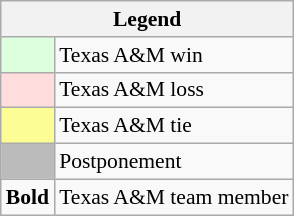<table class="wikitable" style="font-size:90%">
<tr>
<th colspan="2">Legend</th>
</tr>
<tr>
<td bgcolor="#ddffdd"> </td>
<td>Texas A&M win</td>
</tr>
<tr>
<td bgcolor="#ffdddd"> </td>
<td>Texas A&M loss</td>
</tr>
<tr>
<td bgcolor="#FDFD96"> </td>
<td>Texas A&M tie</td>
</tr>
<tr>
<td bgcolor="#bbbbbb"> </td>
<td>Postponement</td>
</tr>
<tr>
<td><strong>Bold</strong></td>
<td>Texas A&M team member</td>
</tr>
</table>
